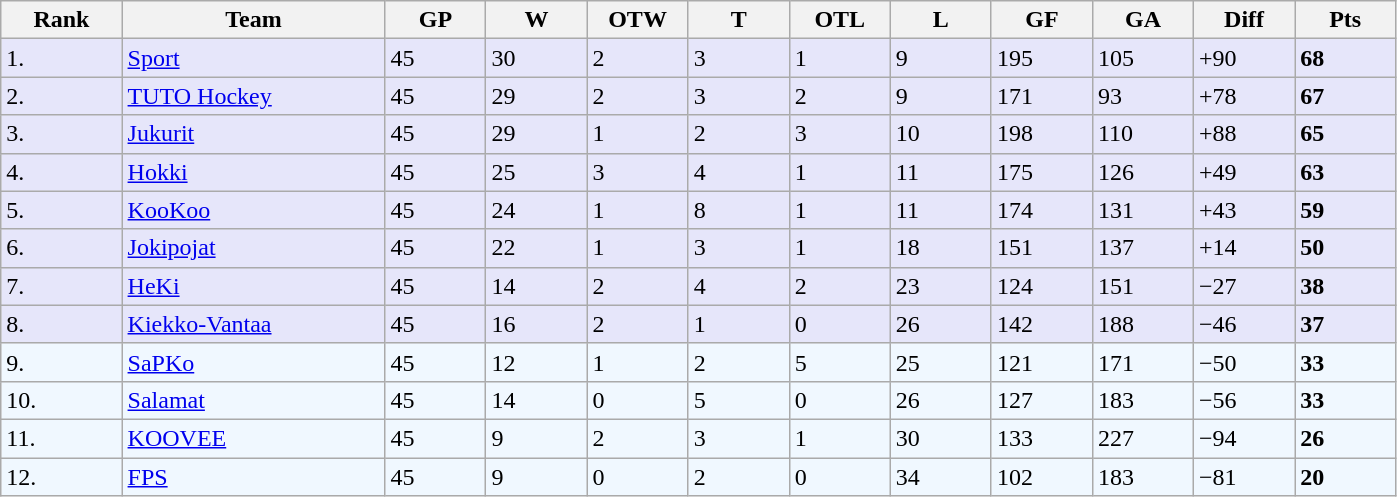<table class="wikitable">
<tr>
<th bgcolor="#DDDDFF" width="6%" align="left">Rank</th>
<th bgcolor="#DDDDFF" width="13%">Team</th>
<th bgcolor="#DDDDFF" width="5%">GP</th>
<th bgcolor="#DDDDFF" width="5%">W</th>
<th bgcolor="#DDDDFF" width="5%">OTW</th>
<th bgcolor="#DDDDFF" width="5%">T</th>
<th bgcolor="#DDDDFF" width="5%">OTL</th>
<th bgcolor="#DDDDFF" width="5%">L</th>
<th bgcolor="#DDDDFF" width="5%">GF</th>
<th bgcolor="#DDDDFF" width="5%">GA</th>
<th bgcolor="#DDDDFF" width="5%">Diff</th>
<th bgcolor="#DDDDFF" width="5%">Pts</th>
</tr>
<tr bgcolor="#e6e6fa">
<td align="left">1.</td>
<td><a href='#'>Sport</a></td>
<td>45</td>
<td>30</td>
<td>2</td>
<td>3</td>
<td>1</td>
<td>9</td>
<td>195</td>
<td>105</td>
<td>+90</td>
<td><strong>68</strong></td>
</tr>
<tr bgcolor="#e6e6fa">
<td align="left">2.</td>
<td><a href='#'>TUTO Hockey</a></td>
<td>45</td>
<td>29</td>
<td>2</td>
<td>3</td>
<td>2</td>
<td>9</td>
<td>171</td>
<td>93</td>
<td>+78</td>
<td><strong>67</strong></td>
</tr>
<tr bgcolor="#e6e6fa">
<td align="left">3.</td>
<td><a href='#'>Jukurit</a></td>
<td>45</td>
<td>29</td>
<td>1</td>
<td>2</td>
<td>3</td>
<td>10</td>
<td>198</td>
<td>110</td>
<td>+88</td>
<td><strong>65</strong></td>
</tr>
<tr bgcolor="#e6e6fa">
<td align="left">4.</td>
<td><a href='#'>Hokki</a></td>
<td>45</td>
<td>25</td>
<td>3</td>
<td>4</td>
<td>1</td>
<td>11</td>
<td>175</td>
<td>126</td>
<td>+49</td>
<td><strong>63</strong></td>
</tr>
<tr bgcolor="#e6e6fa">
<td align="left">5.</td>
<td><a href='#'>KooKoo</a></td>
<td>45</td>
<td>24</td>
<td>1</td>
<td>8</td>
<td>1</td>
<td>11</td>
<td>174</td>
<td>131</td>
<td>+43</td>
<td><strong>59</strong></td>
</tr>
<tr bgcolor="#e6e6fa">
<td align="left">6.</td>
<td><a href='#'>Jokipojat</a></td>
<td>45</td>
<td>22</td>
<td>1</td>
<td>3</td>
<td>1</td>
<td>18</td>
<td>151</td>
<td>137</td>
<td>+14</td>
<td><strong>50</strong></td>
</tr>
<tr bgcolor="#e6e6fa">
<td align="left">7.</td>
<td><a href='#'>HeKi</a></td>
<td>45</td>
<td>14</td>
<td>2</td>
<td>4</td>
<td>2</td>
<td>23</td>
<td>124</td>
<td>151</td>
<td>−27</td>
<td><strong>38</strong></td>
</tr>
<tr bgcolor="#e6e6fa">
<td align="left">8.</td>
<td><a href='#'>Kiekko-Vantaa</a></td>
<td>45</td>
<td>16</td>
<td>2</td>
<td>1</td>
<td>0</td>
<td>26</td>
<td>142</td>
<td>188</td>
<td>−46</td>
<td><strong>37</strong></td>
</tr>
<tr bgcolor="#f0f8ff">
<td align="left">9.</td>
<td><a href='#'>SaPKo</a></td>
<td>45</td>
<td>12</td>
<td>1</td>
<td>2</td>
<td>5</td>
<td>25</td>
<td>121</td>
<td>171</td>
<td>−50</td>
<td><strong>33</strong></td>
</tr>
<tr bgcolor="#f0f8ff">
<td align="left">10.</td>
<td><a href='#'>Salamat</a></td>
<td>45</td>
<td>14</td>
<td>0</td>
<td>5</td>
<td>0</td>
<td>26</td>
<td>127</td>
<td>183</td>
<td>−56</td>
<td><strong>33</strong></td>
</tr>
<tr bgcolor="#f0f8ff">
<td align="left">11.</td>
<td><a href='#'>KOOVEE</a></td>
<td>45</td>
<td>9</td>
<td>2</td>
<td>3</td>
<td>1</td>
<td>30</td>
<td>133</td>
<td>227</td>
<td>−94</td>
<td><strong>26</strong></td>
</tr>
<tr bgcolor="#f0f8ff">
<td align="left">12.</td>
<td><a href='#'>FPS</a></td>
<td>45</td>
<td>9</td>
<td>0</td>
<td>2</td>
<td>0</td>
<td>34</td>
<td>102</td>
<td>183</td>
<td>−81</td>
<td><strong>20</strong></td>
</tr>
</table>
